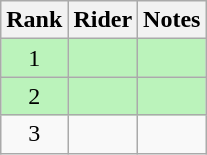<table class="wikitable sortable"  style="text-align:center">
<tr>
<th>Rank</th>
<th>Rider</th>
<th>Notes</th>
</tr>
<tr bgcolor=#bbf3bb>
<td>1</td>
<td align="left"></td>
<td></td>
</tr>
<tr bgcolor=#bbf3bb>
<td>2</td>
<td align="left"></td>
<td></td>
</tr>
<tr>
<td>3</td>
<td align="left"></td>
<td></td>
</tr>
</table>
